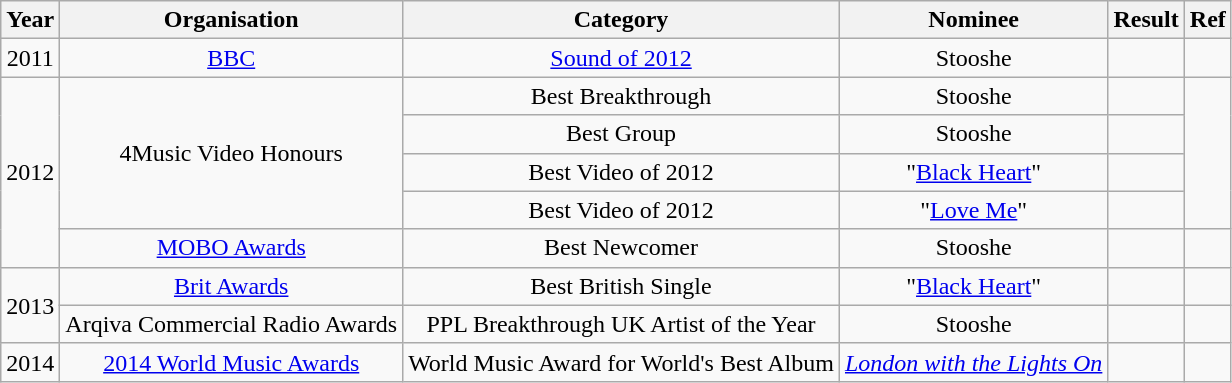<table class="wikitable plainrowheaders" style="text-align:center;">
<tr>
<th>Year</th>
<th>Organisation</th>
<th>Category</th>
<th>Nominee</th>
<th>Result</th>
<th>Ref</th>
</tr>
<tr>
<td>2011</td>
<td><a href='#'>BBC</a></td>
<td><a href='#'>Sound of 2012</a></td>
<td>Stooshe</td>
<td></td>
<td style="text-align:center;"></td>
</tr>
<tr>
<td rowspan="5">2012</td>
<td rowspan="4">4Music Video Honours</td>
<td>Best Breakthrough</td>
<td>Stooshe</td>
<td></td>
<td style="text-align:center;" rowspan="4"></td>
</tr>
<tr>
<td>Best Group</td>
<td>Stooshe</td>
<td></td>
</tr>
<tr>
<td>Best Video of 2012</td>
<td>"<a href='#'>Black Heart</a>"</td>
<td></td>
</tr>
<tr>
<td>Best Video of 2012</td>
<td>"<a href='#'>Love Me</a>"</td>
<td></td>
</tr>
<tr>
<td><a href='#'>MOBO Awards</a></td>
<td>Best Newcomer</td>
<td>Stooshe</td>
<td></td>
<td style="text-align:center;"></td>
</tr>
<tr>
<td rowspan="2">2013</td>
<td><a href='#'>Brit Awards</a></td>
<td>Best British Single</td>
<td>"<a href='#'>Black Heart</a>"</td>
<td></td>
<td style="text-align:center;"></td>
</tr>
<tr>
<td>Arqiva Commercial Radio Awards</td>
<td>PPL Breakthrough UK Artist of the Year</td>
<td>Stooshe</td>
<td></td>
<td style="text-align:center;"></td>
</tr>
<tr>
<td>2014</td>
<td><a href='#'>2014 World Music Awards</a></td>
<td>World Music Award for World's Best Album</td>
<td><em><a href='#'>London with the Lights On</a></em></td>
<td></td>
<td></td>
</tr>
</table>
